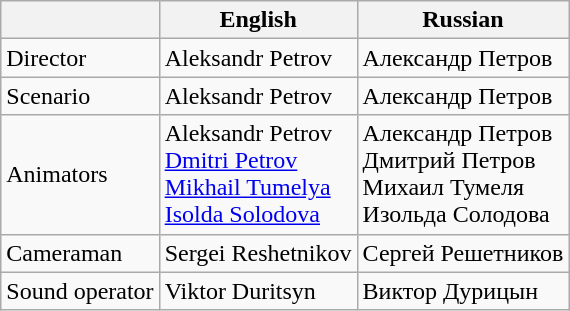<table class="wikitable">
<tr>
<th></th>
<th>English</th>
<th>Russian</th>
</tr>
<tr>
<td>Director</td>
<td>Aleksandr Petrov</td>
<td>Александр Петров</td>
</tr>
<tr>
<td>Scenario</td>
<td>Aleksandr Petrov</td>
<td>Александр Петров</td>
</tr>
<tr>
<td>Animators</td>
<td>Aleksandr Petrov<br><a href='#'>Dmitri Petrov</a><br><a href='#'>Mikhail Tumelya</a><br><a href='#'>Isolda Solodova</a></td>
<td>Александр Петров<br>Дмитрий Петров<br>Михаил Тумеля<br>Изольда Солодова</td>
</tr>
<tr>
<td>Cameraman</td>
<td>Sergei Reshetnikov</td>
<td>Сергей Решетников</td>
</tr>
<tr>
<td>Sound operator</td>
<td>Viktor Duritsyn</td>
<td>Виктор Дурицын</td>
</tr>
</table>
